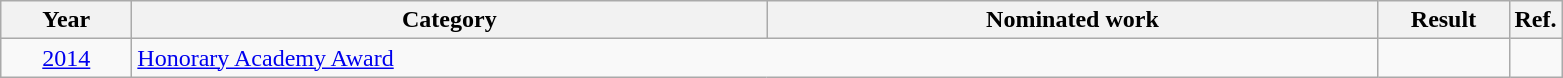<table class=wikitable>
<tr>
<th scope="col" style="width:5em;">Year</th>
<th scope="col" style="width:26em;">Category</th>
<th scope="col" style="width:25em;">Nominated work</th>
<th scope="col" style="width:5em;">Result</th>
<th>Ref.</th>
</tr>
<tr>
<td style="text-align:center;"><a href='#'>2014</a></td>
<td colspan=2><a href='#'>Honorary Academy Award</a></td>
<td></td>
<td style="text-align:center;"></td>
</tr>
</table>
